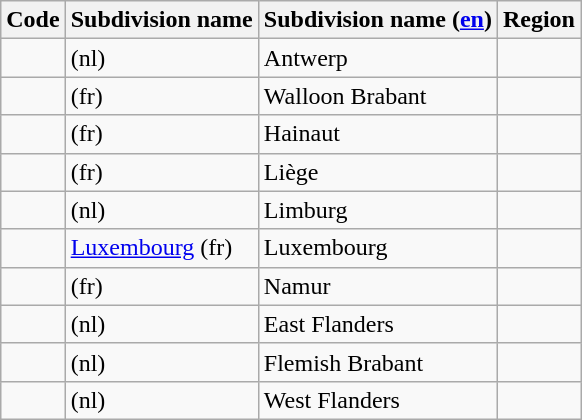<table class="wikitable sortable">
<tr>
<th>Code</th>
<th>Subdivision name</th>
<th>Subdivision name (<a href='#'>en</a>)</th>
<th>Region</th>
</tr>
<tr>
<td></td>
<td> (nl)</td>
<td>Antwerp</td>
<td><a href='#'></a></td>
</tr>
<tr>
<td></td>
<td> (fr)</td>
<td>Walloon Brabant</td>
<td><a href='#'></a></td>
</tr>
<tr>
<td></td>
<td> (fr)</td>
<td>Hainaut</td>
<td><a href='#'></a></td>
</tr>
<tr>
<td></td>
<td> (fr)</td>
<td>Liège</td>
<td><a href='#'></a></td>
</tr>
<tr>
<td></td>
<td> (nl)</td>
<td>Limburg</td>
<td><a href='#'></a></td>
</tr>
<tr>
<td></td>
<td> <a href='#'>Luxembourg</a> (fr)</td>
<td>Luxembourg</td>
<td><a href='#'></a></td>
</tr>
<tr>
<td></td>
<td> (fr)</td>
<td>Namur</td>
<td><a href='#'></a></td>
</tr>
<tr>
<td></td>
<td> (nl)</td>
<td>East Flanders</td>
<td><a href='#'></a></td>
</tr>
<tr>
<td></td>
<td> (nl)</td>
<td>Flemish Brabant</td>
<td><a href='#'></a></td>
</tr>
<tr>
<td></td>
<td> (nl)</td>
<td>West Flanders</td>
<td><a href='#'></a></td>
</tr>
</table>
